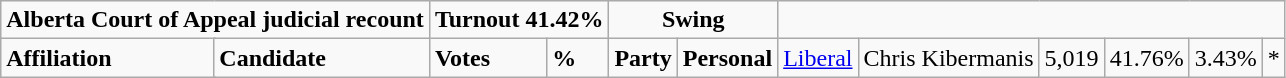<table class="wikitable" align=left>
<tr>
<td colspan="3" align=center><strong>Alberta Court of Appeal judicial recount</strong></td>
<td colspan="2"><strong>Turnout 41.42%</strong></td>
<td colspan="2" align=center><strong>Swing</strong></td>
</tr>
<tr>
<td colspan="2"><strong>Affiliation</strong></td>
<td><strong>Candidate</strong></td>
<td><strong>Votes</strong></td>
<td><strong>%</strong></td>
<td><strong>Party</strong></td>
<td><strong>Personal</strong><br>
</td>
<td><a href='#'>Liberal</a></td>
<td>Chris Kibermanis</td>
<td>5,019</td>
<td>41.76%</td>
<td>3.43%</td>
<td align=center>*<br>





</td>
</tr>
</table>
